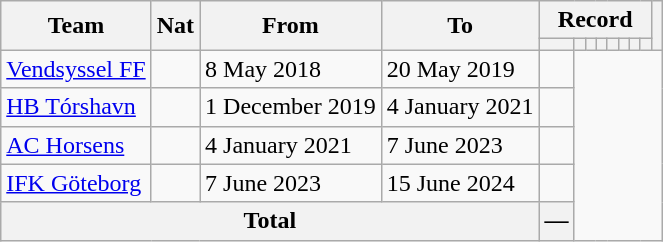<table class="wikitable" style="text-align: center">
<tr>
<th rowspan="2">Team</th>
<th rowspan="2">Nat</th>
<th rowspan="2">From</th>
<th rowspan="2">To</th>
<th colspan="8">Record</th>
<th rowspan=2></th>
</tr>
<tr>
<th></th>
<th></th>
<th></th>
<th></th>
<th></th>
<th></th>
<th></th>
<th></th>
</tr>
<tr>
<td align=left><a href='#'>Vendsyssel FF</a></td>
<td></td>
<td align=left>8 May 2018</td>
<td align=left>20 May 2019<br></td>
<td></td>
</tr>
<tr>
<td align=left><a href='#'>HB Tórshavn</a></td>
<td></td>
<td align=left>1 December 2019</td>
<td align=left>4 January 2021<br></td>
<td></td>
</tr>
<tr>
<td align=left><a href='#'>AC Horsens</a></td>
<td></td>
<td align=left>4 January 2021</td>
<td align=left>7 June 2023<br></td>
<td></td>
</tr>
<tr>
<td align=left><a href='#'>IFK Göteborg</a></td>
<td></td>
<td align=left>7 June 2023</td>
<td align=left>15 June 2024<br></td>
<td></td>
</tr>
<tr>
<th colspan="4">Total<br></th>
<th>—</th>
</tr>
</table>
